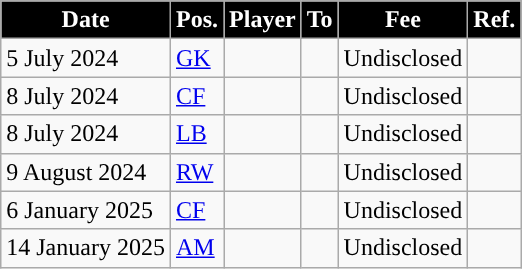<table class="wikitable plainrowheaders sortable">
<tr>
<th style="background:black; color:white; ">Date</th>
<th style="background:black; color:white; ">Pos.</th>
<th style="background:black; color:white; ">Player</th>
<th style="background:black; color:white; ">To</th>
<th style="background:black; color:white; ">Fee</th>
<th style="background:black; color:white; ">Ref.</th>
</tr>
<tr>
<td>5 July 2024</td>
<td><a href='#'>GK</a></td>
<td></td>
<td></td>
<td>Undisclosed</td>
<td></td>
</tr>
<tr>
<td>8 July 2024</td>
<td><a href='#'>CF</a></td>
<td></td>
<td></td>
<td>Undisclosed</td>
<td></td>
</tr>
<tr>
<td>8 July 2024</td>
<td><a href='#'>LB</a></td>
<td></td>
<td></td>
<td>Undisclosed</td>
<td></td>
</tr>
<tr>
<td>9 August 2024</td>
<td><a href='#'>RW</a></td>
<td></td>
<td></td>
<td>Undisclosed</td>
<td></td>
</tr>
<tr>
<td>6 January 2025</td>
<td><a href='#'>CF</a></td>
<td></td>
<td></td>
<td>Undisclosed</td>
<td></td>
</tr>
<tr>
<td>14 January 2025</td>
<td><a href='#'>AM</a></td>
<td></td>
<td></td>
<td>Undisclosed</td>
<td></td>
</tr>
</table>
